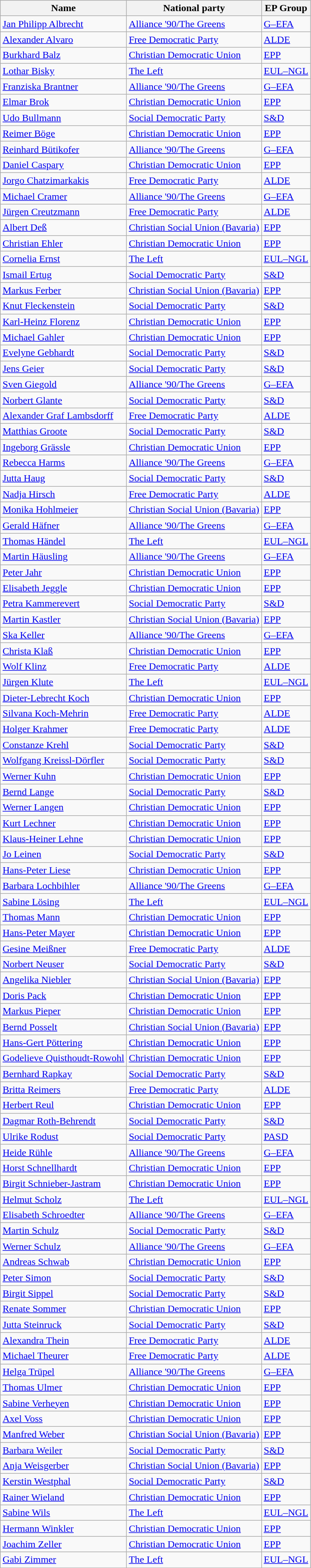<table class="sortable wikitable">
<tr>
<th>Name</th>
<th>National party</th>
<th>EP Group</th>
</tr>
<tr>
<td><a href='#'>Jan Philipp Albrecht</a></td>
<td> <a href='#'>Alliance '90/The Greens</a></td>
<td> <a href='#'>G–EFA</a></td>
</tr>
<tr>
<td><a href='#'>Alexander Alvaro</a></td>
<td> <a href='#'>Free Democratic Party</a></td>
<td> <a href='#'>ALDE</a></td>
</tr>
<tr>
<td><a href='#'>Burkhard Balz</a></td>
<td> <a href='#'>Christian Democratic Union</a></td>
<td> <a href='#'>EPP</a></td>
</tr>
<tr>
<td><a href='#'>Lothar Bisky</a></td>
<td> <a href='#'>The Left</a></td>
<td> <a href='#'>EUL–NGL</a></td>
</tr>
<tr>
<td><a href='#'>Franziska Brantner</a></td>
<td> <a href='#'>Alliance '90/The Greens</a></td>
<td> <a href='#'>G–EFA</a></td>
</tr>
<tr>
<td><a href='#'>Elmar Brok</a></td>
<td> <a href='#'>Christian Democratic Union</a></td>
<td> <a href='#'>EPP</a></td>
</tr>
<tr>
<td><a href='#'>Udo Bullmann</a></td>
<td> <a href='#'>Social Democratic Party</a></td>
<td> <a href='#'>S&D</a></td>
</tr>
<tr>
<td><a href='#'>Reimer Böge</a></td>
<td> <a href='#'>Christian Democratic Union</a></td>
<td> <a href='#'>EPP</a></td>
</tr>
<tr>
<td><a href='#'>Reinhard Bütikofer</a></td>
<td> <a href='#'>Alliance '90/The Greens</a></td>
<td> <a href='#'>G–EFA</a></td>
</tr>
<tr>
<td><a href='#'>Daniel Caspary</a></td>
<td> <a href='#'>Christian Democratic Union</a></td>
<td> <a href='#'>EPP</a></td>
</tr>
<tr>
<td><a href='#'>Jorgo Chatzimarkakis</a></td>
<td> <a href='#'>Free Democratic Party</a></td>
<td> <a href='#'>ALDE</a></td>
</tr>
<tr>
<td><a href='#'>Michael Cramer</a></td>
<td> <a href='#'>Alliance '90/The Greens</a></td>
<td> <a href='#'>G–EFA</a></td>
</tr>
<tr>
<td><a href='#'>Jürgen Creutzmann</a></td>
<td> <a href='#'>Free Democratic Party</a></td>
<td> <a href='#'>ALDE</a></td>
</tr>
<tr>
<td><a href='#'>Albert Deß</a></td>
<td> <a href='#'>Christian Social Union (Bavaria)</a></td>
<td> <a href='#'>EPP</a></td>
</tr>
<tr>
<td><a href='#'>Christian Ehler</a></td>
<td> <a href='#'>Christian Democratic Union</a></td>
<td> <a href='#'>EPP</a></td>
</tr>
<tr>
<td><a href='#'>Cornelia Ernst</a></td>
<td> <a href='#'>The Left</a></td>
<td> <a href='#'>EUL–NGL</a></td>
</tr>
<tr>
<td><a href='#'>Ismail Ertug</a></td>
<td> <a href='#'>Social Democratic Party</a></td>
<td> <a href='#'>S&D</a></td>
</tr>
<tr>
<td><a href='#'>Markus Ferber</a></td>
<td> <a href='#'>Christian Social Union (Bavaria)</a></td>
<td> <a href='#'>EPP</a></td>
</tr>
<tr>
<td><a href='#'>Knut Fleckenstein</a></td>
<td> <a href='#'>Social Democratic Party</a></td>
<td> <a href='#'>S&D</a></td>
</tr>
<tr>
<td><a href='#'>Karl-Heinz Florenz</a></td>
<td> <a href='#'>Christian Democratic Union</a></td>
<td> <a href='#'>EPP</a></td>
</tr>
<tr>
<td><a href='#'>Michael Gahler</a></td>
<td> <a href='#'>Christian Democratic Union</a></td>
<td> <a href='#'>EPP</a></td>
</tr>
<tr>
<td><a href='#'>Evelyne Gebhardt</a></td>
<td> <a href='#'>Social Democratic Party</a></td>
<td> <a href='#'>S&D</a></td>
</tr>
<tr>
<td><a href='#'>Jens Geier</a></td>
<td> <a href='#'>Social Democratic Party</a></td>
<td> <a href='#'>S&D</a></td>
</tr>
<tr>
<td><a href='#'>Sven Giegold</a></td>
<td> <a href='#'>Alliance '90/The Greens</a></td>
<td> <a href='#'>G–EFA</a></td>
</tr>
<tr>
<td><a href='#'>Norbert Glante</a></td>
<td> <a href='#'>Social Democratic Party</a></td>
<td> <a href='#'>S&D</a></td>
</tr>
<tr>
<td><a href='#'>Alexander Graf Lambsdorff</a></td>
<td> <a href='#'>Free Democratic Party</a></td>
<td> <a href='#'>ALDE</a></td>
</tr>
<tr>
<td><a href='#'>Matthias Groote</a></td>
<td> <a href='#'>Social Democratic Party</a></td>
<td> <a href='#'>S&D</a></td>
</tr>
<tr>
<td><a href='#'>Ingeborg Grässle</a></td>
<td> <a href='#'>Christian Democratic Union</a></td>
<td> <a href='#'>EPP</a></td>
</tr>
<tr>
<td><a href='#'>Rebecca Harms</a></td>
<td> <a href='#'>Alliance '90/The Greens</a></td>
<td> <a href='#'>G–EFA</a></td>
</tr>
<tr>
<td><a href='#'>Jutta Haug</a></td>
<td> <a href='#'>Social Democratic Party</a></td>
<td> <a href='#'>S&D</a></td>
</tr>
<tr>
<td><a href='#'>Nadja Hirsch</a></td>
<td> <a href='#'>Free Democratic Party</a></td>
<td> <a href='#'>ALDE</a></td>
</tr>
<tr>
<td><a href='#'>Monika Hohlmeier</a></td>
<td> <a href='#'>Christian Social Union (Bavaria)</a></td>
<td> <a href='#'>EPP</a></td>
</tr>
<tr>
<td><a href='#'>Gerald Häfner</a></td>
<td> <a href='#'>Alliance '90/The Greens</a></td>
<td> <a href='#'>G–EFA</a></td>
</tr>
<tr>
<td><a href='#'>Thomas Händel</a></td>
<td> <a href='#'>The Left</a></td>
<td> <a href='#'>EUL–NGL</a></td>
</tr>
<tr>
<td><a href='#'>Martin Häusling</a></td>
<td> <a href='#'>Alliance '90/The Greens</a></td>
<td> <a href='#'>G–EFA</a></td>
</tr>
<tr>
<td><a href='#'>Peter Jahr</a></td>
<td> <a href='#'>Christian Democratic Union</a></td>
<td> <a href='#'>EPP</a></td>
</tr>
<tr>
<td><a href='#'>Elisabeth Jeggle</a></td>
<td> <a href='#'>Christian Democratic Union</a></td>
<td> <a href='#'>EPP</a></td>
</tr>
<tr>
<td><a href='#'>Petra Kammerevert</a></td>
<td> <a href='#'>Social Democratic Party</a></td>
<td> <a href='#'>S&D</a></td>
</tr>
<tr>
<td><a href='#'>Martin Kastler</a></td>
<td> <a href='#'>Christian Social Union (Bavaria)</a></td>
<td> <a href='#'>EPP</a></td>
</tr>
<tr>
<td><a href='#'>Ska Keller</a></td>
<td> <a href='#'>Alliance '90/The Greens</a></td>
<td> <a href='#'>G–EFA</a></td>
</tr>
<tr>
<td><a href='#'>Christa Klaß</a></td>
<td> <a href='#'>Christian Democratic Union</a></td>
<td> <a href='#'>EPP</a></td>
</tr>
<tr>
<td><a href='#'>Wolf Klinz</a></td>
<td> <a href='#'>Free Democratic Party</a></td>
<td> <a href='#'>ALDE</a></td>
</tr>
<tr>
<td><a href='#'>Jürgen Klute</a></td>
<td> <a href='#'>The Left</a></td>
<td> <a href='#'>EUL–NGL</a></td>
</tr>
<tr>
<td><a href='#'>Dieter-Lebrecht Koch</a></td>
<td> <a href='#'>Christian Democratic Union</a></td>
<td> <a href='#'>EPP</a></td>
</tr>
<tr>
<td><a href='#'>Silvana Koch-Mehrin</a></td>
<td> <a href='#'>Free Democratic Party</a></td>
<td> <a href='#'>ALDE</a></td>
</tr>
<tr>
<td><a href='#'>Holger Krahmer</a></td>
<td> <a href='#'>Free Democratic Party</a></td>
<td> <a href='#'>ALDE</a></td>
</tr>
<tr>
<td><a href='#'>Constanze Krehl</a></td>
<td> <a href='#'>Social Democratic Party</a></td>
<td> <a href='#'>S&D</a></td>
</tr>
<tr>
<td><a href='#'>Wolfgang Kreissl-Dörfler</a></td>
<td> <a href='#'>Social Democratic Party</a></td>
<td> <a href='#'>S&D</a></td>
</tr>
<tr>
<td><a href='#'>Werner Kuhn</a></td>
<td> <a href='#'>Christian Democratic Union</a></td>
<td> <a href='#'>EPP</a></td>
</tr>
<tr>
<td><a href='#'>Bernd Lange</a></td>
<td> <a href='#'>Social Democratic Party</a></td>
<td> <a href='#'>S&D</a></td>
</tr>
<tr>
<td><a href='#'>Werner Langen</a></td>
<td> <a href='#'>Christian Democratic Union</a></td>
<td> <a href='#'>EPP</a></td>
</tr>
<tr>
<td><a href='#'>Kurt Lechner</a></td>
<td> <a href='#'>Christian Democratic Union</a></td>
<td> <a href='#'>EPP</a></td>
</tr>
<tr>
<td><a href='#'>Klaus-Heiner Lehne</a></td>
<td> <a href='#'>Christian Democratic Union</a></td>
<td> <a href='#'>EPP</a></td>
</tr>
<tr>
<td><a href='#'>Jo Leinen</a></td>
<td> <a href='#'>Social Democratic Party</a></td>
<td> <a href='#'>S&D</a></td>
</tr>
<tr>
<td><a href='#'>Hans-Peter Liese</a></td>
<td> <a href='#'>Christian Democratic Union</a></td>
<td> <a href='#'>EPP</a></td>
</tr>
<tr>
<td><a href='#'>Barbara Lochbihler</a></td>
<td> <a href='#'>Alliance '90/The Greens</a></td>
<td> <a href='#'>G–EFA</a></td>
</tr>
<tr>
<td><a href='#'>Sabine Lösing</a></td>
<td> <a href='#'>The Left</a></td>
<td> <a href='#'>EUL–NGL</a></td>
</tr>
<tr>
<td><a href='#'>Thomas Mann</a></td>
<td> <a href='#'>Christian Democratic Union</a></td>
<td> <a href='#'>EPP</a></td>
</tr>
<tr>
<td><a href='#'>Hans-Peter Mayer</a></td>
<td> <a href='#'>Christian Democratic Union</a></td>
<td> <a href='#'>EPP</a></td>
</tr>
<tr>
<td><a href='#'>Gesine Meißner</a></td>
<td> <a href='#'>Free Democratic Party</a></td>
<td> <a href='#'>ALDE</a></td>
</tr>
<tr>
<td><a href='#'>Norbert Neuser</a></td>
<td> <a href='#'>Social Democratic Party</a></td>
<td> <a href='#'>S&D</a></td>
</tr>
<tr>
<td><a href='#'>Angelika Niebler</a></td>
<td> <a href='#'>Christian Social Union (Bavaria)</a></td>
<td> <a href='#'>EPP</a></td>
</tr>
<tr>
<td><a href='#'>Doris Pack</a></td>
<td> <a href='#'>Christian Democratic Union</a></td>
<td> <a href='#'>EPP</a></td>
</tr>
<tr>
<td><a href='#'>Markus Pieper</a></td>
<td> <a href='#'>Christian Democratic Union</a></td>
<td> <a href='#'>EPP</a></td>
</tr>
<tr>
<td><a href='#'>Bernd Posselt</a></td>
<td> <a href='#'>Christian Social Union (Bavaria)</a></td>
<td> <a href='#'>EPP</a></td>
</tr>
<tr>
<td><a href='#'>Hans-Gert Pöttering</a></td>
<td> <a href='#'>Christian Democratic Union</a></td>
<td> <a href='#'>EPP</a></td>
</tr>
<tr>
<td><a href='#'>Godelieve Quisthoudt-Rowohl</a></td>
<td> <a href='#'>Christian Democratic Union</a></td>
<td> <a href='#'>EPP</a></td>
</tr>
<tr>
<td><a href='#'>Bernhard Rapkay</a></td>
<td> <a href='#'>Social Democratic Party</a></td>
<td> <a href='#'>S&D</a></td>
</tr>
<tr>
<td><a href='#'>Britta Reimers</a></td>
<td> <a href='#'>Free Democratic Party</a></td>
<td> <a href='#'>ALDE</a></td>
</tr>
<tr>
<td><a href='#'>Herbert Reul</a></td>
<td> <a href='#'>Christian Democratic Union</a></td>
<td> <a href='#'>EPP</a></td>
</tr>
<tr>
<td><a href='#'>Dagmar Roth-Behrendt</a></td>
<td> <a href='#'>Social Democratic Party</a></td>
<td> <a href='#'>S&D</a></td>
</tr>
<tr>
<td><a href='#'>Ulrike Rodust</a></td>
<td> <a href='#'>Social Democratic Party</a></td>
<td> <a href='#'>PASD</a></td>
</tr>
<tr>
<td><a href='#'>Heide Rühle</a></td>
<td> <a href='#'>Alliance '90/The Greens</a></td>
<td> <a href='#'>G–EFA</a></td>
</tr>
<tr>
<td><a href='#'>Horst Schnellhardt</a></td>
<td> <a href='#'>Christian Democratic Union</a></td>
<td> <a href='#'>EPP</a></td>
</tr>
<tr>
<td><a href='#'>Birgit Schnieber-Jastram</a></td>
<td> <a href='#'>Christian Democratic Union</a></td>
<td> <a href='#'>EPP</a></td>
</tr>
<tr>
<td><a href='#'>Helmut Scholz</a></td>
<td> <a href='#'>The Left</a></td>
<td> <a href='#'>EUL–NGL</a></td>
</tr>
<tr>
<td><a href='#'>Elisabeth Schroedter</a></td>
<td> <a href='#'>Alliance '90/The Greens</a></td>
<td> <a href='#'>G–EFA</a></td>
</tr>
<tr>
<td><a href='#'>Martin Schulz</a></td>
<td> <a href='#'>Social Democratic Party</a></td>
<td> <a href='#'>S&D</a></td>
</tr>
<tr>
<td><a href='#'>Werner Schulz</a></td>
<td> <a href='#'>Alliance '90/The Greens</a></td>
<td> <a href='#'>G–EFA</a></td>
</tr>
<tr>
<td><a href='#'>Andreas Schwab</a></td>
<td> <a href='#'>Christian Democratic Union</a></td>
<td> <a href='#'>EPP</a></td>
</tr>
<tr>
<td><a href='#'>Peter Simon</a></td>
<td> <a href='#'>Social Democratic Party</a></td>
<td> <a href='#'>S&D</a></td>
</tr>
<tr>
<td><a href='#'>Birgit Sippel</a></td>
<td> <a href='#'>Social Democratic Party</a></td>
<td> <a href='#'>S&D</a></td>
</tr>
<tr>
<td><a href='#'>Renate Sommer</a></td>
<td> <a href='#'>Christian Democratic Union</a></td>
<td> <a href='#'>EPP</a></td>
</tr>
<tr>
<td><a href='#'>Jutta Steinruck</a></td>
<td> <a href='#'>Social Democratic Party</a></td>
<td> <a href='#'>S&D</a></td>
</tr>
<tr>
<td><a href='#'>Alexandra Thein</a></td>
<td> <a href='#'>Free Democratic Party</a></td>
<td> <a href='#'>ALDE</a></td>
</tr>
<tr>
<td><a href='#'>Michael Theurer</a></td>
<td> <a href='#'>Free Democratic Party</a></td>
<td> <a href='#'>ALDE</a></td>
</tr>
<tr>
<td><a href='#'>Helga Trüpel</a></td>
<td> <a href='#'>Alliance '90/The Greens</a></td>
<td> <a href='#'>G–EFA</a></td>
</tr>
<tr>
<td><a href='#'>Thomas Ulmer</a></td>
<td> <a href='#'>Christian Democratic Union</a></td>
<td> <a href='#'>EPP</a></td>
</tr>
<tr>
<td><a href='#'>Sabine Verheyen</a></td>
<td> <a href='#'>Christian Democratic Union</a></td>
<td> <a href='#'>EPP</a></td>
</tr>
<tr>
<td><a href='#'>Axel Voss</a></td>
<td> <a href='#'>Christian Democratic Union</a></td>
<td> <a href='#'>EPP</a></td>
</tr>
<tr>
<td><a href='#'>Manfred Weber</a></td>
<td> <a href='#'>Christian Social Union (Bavaria)</a></td>
<td> <a href='#'>EPP</a></td>
</tr>
<tr>
<td><a href='#'>Barbara Weiler</a></td>
<td> <a href='#'>Social Democratic Party</a></td>
<td> <a href='#'>S&D</a></td>
</tr>
<tr>
<td><a href='#'>Anja Weisgerber</a></td>
<td> <a href='#'>Christian Social Union (Bavaria)</a></td>
<td> <a href='#'>EPP</a></td>
</tr>
<tr>
<td><a href='#'>Kerstin Westphal</a></td>
<td> <a href='#'>Social Democratic Party</a></td>
<td> <a href='#'>S&D</a></td>
</tr>
<tr>
<td><a href='#'>Rainer Wieland</a></td>
<td> <a href='#'>Christian Democratic Union</a></td>
<td> <a href='#'>EPP</a></td>
</tr>
<tr>
<td><a href='#'>Sabine Wils</a></td>
<td> <a href='#'>The Left</a></td>
<td> <a href='#'>EUL–NGL</a></td>
</tr>
<tr>
<td><a href='#'>Hermann Winkler</a></td>
<td> <a href='#'>Christian Democratic Union</a></td>
<td> <a href='#'>EPP</a></td>
</tr>
<tr>
<td><a href='#'>Joachim Zeller</a></td>
<td> <a href='#'>Christian Democratic Union</a></td>
<td> <a href='#'>EPP</a></td>
</tr>
<tr>
<td><a href='#'>Gabi Zimmer</a></td>
<td> <a href='#'>The Left</a></td>
<td> <a href='#'>EUL–NGL</a></td>
</tr>
</table>
